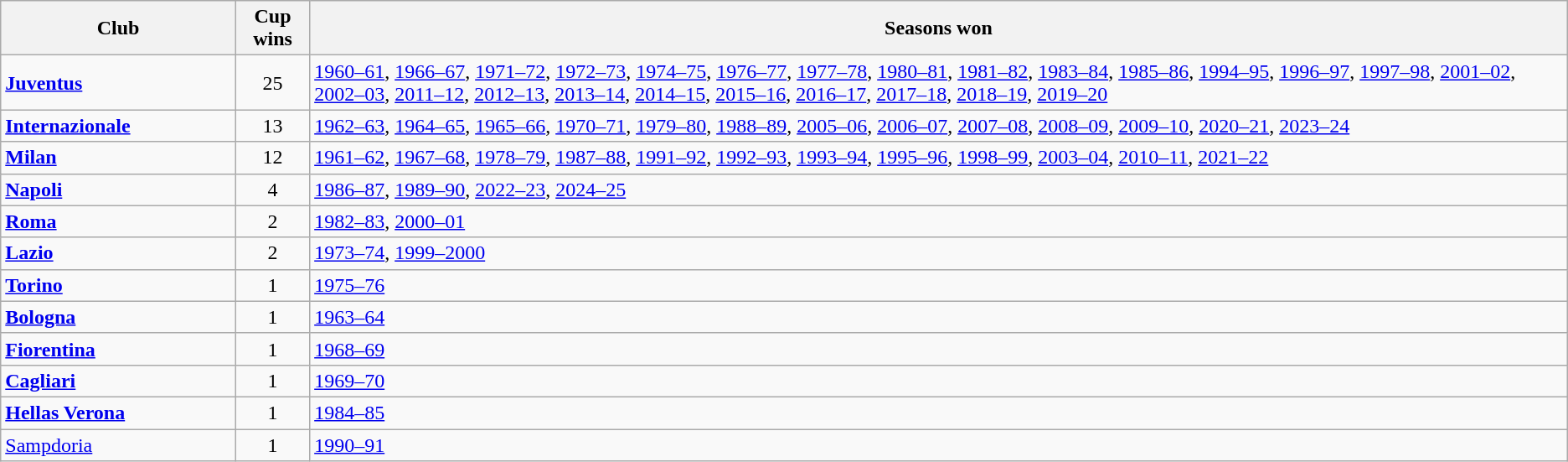<table class="wikitable">
<tr>
<th style="width:15%;">Club</th>
<th>Cup wins</th>
<th>Seasons won</th>
</tr>
<tr>
<td><strong><a href='#'>Juventus</a></strong></td>
<td style="text-align:center;">25</td>
<td><a href='#'>1960–61</a>, <a href='#'>1966–67</a>, <a href='#'>1971–72</a>, <a href='#'>1972–73</a>, <a href='#'>1974–75</a>, <a href='#'>1976–77</a>, <a href='#'>1977–78</a>, <a href='#'>1980–81</a>, <a href='#'>1981–82</a>, <a href='#'>1983–84</a>, <a href='#'>1985–86</a>, <a href='#'>1994–95</a>, <a href='#'>1996–97</a>, <a href='#'>1997–98</a>, <a href='#'>2001–02</a>, <a href='#'>2002–03</a>, <a href='#'>2011–12</a>, <a href='#'>2012–13</a>, <a href='#'>2013–14</a>, <a href='#'>2014–15</a>, <a href='#'>2015–16</a>, <a href='#'>2016–17</a>, <a href='#'>2017–18</a>, <a href='#'>2018–19</a>, <a href='#'>2019–20</a></td>
</tr>
<tr>
<td><strong><a href='#'>Internazionale</a></strong></td>
<td style="text-align:center;">13</td>
<td><a href='#'>1962–63</a>, <a href='#'>1964–65</a>, <a href='#'>1965–66</a>, <a href='#'>1970–71</a>, <a href='#'>1979–80</a>, <a href='#'>1988–89</a>, <a href='#'>2005–06</a>, <a href='#'>2006–07</a>, <a href='#'>2007–08</a>, <a href='#'>2008–09</a>, <a href='#'>2009–10</a>, <a href='#'>2020–21</a>, <a href='#'>2023–24</a></td>
</tr>
<tr>
<td><strong><a href='#'>Milan</a></strong></td>
<td style="text-align:center;">12</td>
<td><a href='#'>1961–62</a>, <a href='#'>1967–68</a>, <a href='#'>1978–79</a>, <a href='#'>1987–88</a>, <a href='#'>1991–92</a>, <a href='#'>1992–93</a>, <a href='#'>1993–94</a>, <a href='#'>1995–96</a>, <a href='#'>1998–99</a>, <a href='#'>2003–04</a>, <a href='#'>2010–11</a>, <a href='#'>2021–22</a></td>
</tr>
<tr>
<td><strong><a href='#'>Napoli</a></strong></td>
<td style="text-align:center;">4</td>
<td><a href='#'>1986–87</a>, <a href='#'>1989–90</a>, <a href='#'>2022–23</a>, <a href='#'>2024–25</a></td>
</tr>
<tr>
<td><strong><a href='#'>Roma</a></strong></td>
<td style="text-align:center;">2</td>
<td><a href='#'>1982–83</a>, <a href='#'>2000–01</a></td>
</tr>
<tr>
<td><strong><a href='#'>Lazio</a></strong></td>
<td style="text-align:center;">2</td>
<td><a href='#'>1973–74</a>, <a href='#'>1999–2000</a></td>
</tr>
<tr>
<td><strong><a href='#'>Torino</a></strong></td>
<td style="text-align:center;">1</td>
<td><a href='#'>1975–76</a></td>
</tr>
<tr>
<td><strong><a href='#'>Bologna</a></strong></td>
<td style="text-align:center;">1</td>
<td><a href='#'>1963–64</a></td>
</tr>
<tr>
<td><strong><a href='#'>Fiorentina</a></strong></td>
<td style="text-align:center;">1</td>
<td><a href='#'>1968–69</a></td>
</tr>
<tr>
<td><strong><a href='#'>Cagliari</a></strong></td>
<td style="text-align:center;">1</td>
<td><a href='#'>1969–70</a></td>
</tr>
<tr>
<td><strong><a href='#'>Hellas Verona</a></strong></td>
<td style="text-align:center;">1</td>
<td><a href='#'>1984–85</a></td>
</tr>
<tr>
<td><a href='#'>Sampdoria</a></td>
<td style="text-align:center;">1</td>
<td><a href='#'>1990–91</a></td>
</tr>
</table>
